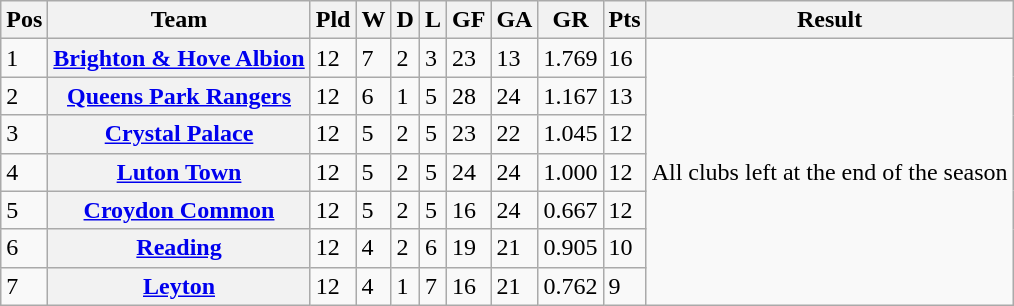<table class="wikitable">
<tr>
<th><abbr>Pos</abbr></th>
<th>Team</th>
<th><abbr>Pld</abbr></th>
<th><abbr>W</abbr></th>
<th><abbr>D</abbr></th>
<th><abbr>L</abbr></th>
<th><abbr>GF</abbr></th>
<th><abbr>GA</abbr></th>
<th><abbr>GR</abbr></th>
<th><abbr>Pts</abbr></th>
<th>Result</th>
</tr>
<tr>
<td>1</td>
<th><a href='#'>Brighton & Hove Albion</a></th>
<td>12</td>
<td>7</td>
<td>2</td>
<td>3</td>
<td>23</td>
<td>13</td>
<td>1.769</td>
<td>16</td>
<td rowspan="7">All clubs left at the end of the season</td>
</tr>
<tr>
<td>2</td>
<th><a href='#'>Queens Park Rangers</a></th>
<td>12</td>
<td>6</td>
<td>1</td>
<td>5</td>
<td>28</td>
<td>24</td>
<td>1.167</td>
<td>13</td>
</tr>
<tr>
<td>3</td>
<th><a href='#'>Crystal Palace</a></th>
<td>12</td>
<td>5</td>
<td>2</td>
<td>5</td>
<td>23</td>
<td>22</td>
<td>1.045</td>
<td>12</td>
</tr>
<tr>
<td>4</td>
<th><a href='#'>Luton Town</a></th>
<td>12</td>
<td>5</td>
<td>2</td>
<td>5</td>
<td>24</td>
<td>24</td>
<td>1.000</td>
<td>12</td>
</tr>
<tr>
<td>5</td>
<th><a href='#'>Croydon Common</a></th>
<td>12</td>
<td>5</td>
<td>2</td>
<td>5</td>
<td>16</td>
<td>24</td>
<td>0.667</td>
<td>12</td>
</tr>
<tr>
<td>6</td>
<th><a href='#'>Reading</a></th>
<td>12</td>
<td>4</td>
<td>2</td>
<td>6</td>
<td>19</td>
<td>21</td>
<td>0.905</td>
<td>10</td>
</tr>
<tr>
<td>7</td>
<th><a href='#'>Leyton</a></th>
<td>12</td>
<td>4</td>
<td>1</td>
<td>7</td>
<td>16</td>
<td>21</td>
<td>0.762</td>
<td>9</td>
</tr>
</table>
